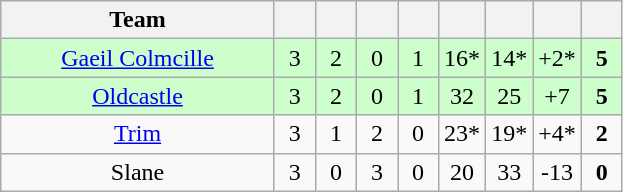<table class="wikitable" style="text-align:center">
<tr>
<th style="width:175px;">Team</th>
<th width="20"></th>
<th width="20"></th>
<th width="20"></th>
<th width="20"></th>
<th width="20"></th>
<th width="20"></th>
<th width="20"></th>
<th width="20"></th>
</tr>
<tr style="background:#cfc;">
<td><a href='#'>Gaeil Colmcille</a></td>
<td>3</td>
<td>2</td>
<td>0</td>
<td>1</td>
<td>16*</td>
<td>14*</td>
<td>+2*</td>
<td><strong>5</strong></td>
</tr>
<tr style="background:#cfc;">
<td><a href='#'>Oldcastle</a></td>
<td>3</td>
<td>2</td>
<td>0</td>
<td>1</td>
<td>32</td>
<td>25</td>
<td>+7</td>
<td><strong>5</strong></td>
</tr>
<tr>
<td><a href='#'>Trim</a></td>
<td>3</td>
<td>1</td>
<td>2</td>
<td>0</td>
<td>23*</td>
<td>19*</td>
<td>+4*</td>
<td><strong>2</strong></td>
</tr>
<tr>
<td>Slane</td>
<td>3</td>
<td>0</td>
<td>3</td>
<td>0</td>
<td>20</td>
<td>33</td>
<td>-13</td>
<td><strong>0</strong></td>
</tr>
</table>
